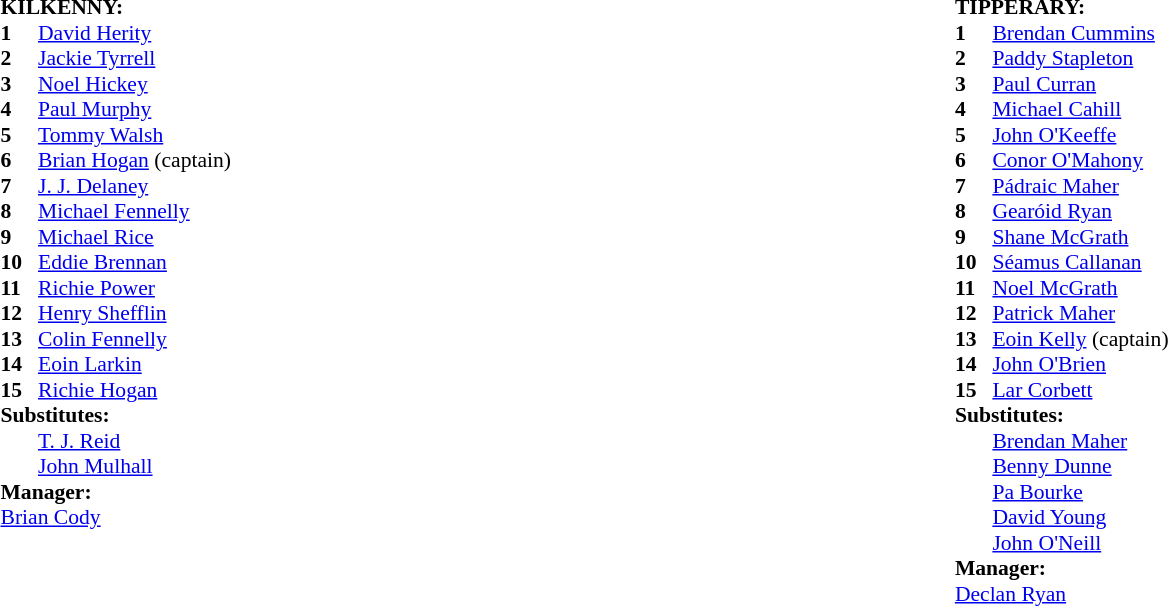<table width="75%">
<tr>
<td valign="top" width="50%"><br><table style="font-size: 90%" cellspacing="0" cellpadding="0">
<tr>
<td colspan="4"><strong>KILKENNY:</strong></td>
</tr>
<tr>
<th width=25></th>
</tr>
<tr>
<td><strong>1</strong></td>
<td><a href='#'>David Herity</a></td>
<td></td>
<td></td>
</tr>
<tr>
<td><strong>2</strong></td>
<td><a href='#'>Jackie Tyrrell</a></td>
<td></td>
<td></td>
</tr>
<tr>
<td><strong>3</strong></td>
<td><a href='#'>Noel Hickey</a></td>
<td></td>
<td></td>
</tr>
<tr>
<td><strong>4</strong></td>
<td><a href='#'>Paul Murphy</a></td>
<td></td>
<td></td>
</tr>
<tr>
<td><strong>5</strong></td>
<td><a href='#'>Tommy Walsh</a></td>
<td></td>
<td></td>
</tr>
<tr>
<td><strong>6</strong></td>
<td><a href='#'>Brian Hogan</a> (captain)</td>
<td></td>
<td></td>
</tr>
<tr>
<td><strong>7</strong></td>
<td><a href='#'>J. J. Delaney</a></td>
<td></td>
<td></td>
</tr>
<tr>
<td><strong>8</strong></td>
<td><a href='#'>Michael Fennelly</a></td>
<td></td>
<td></td>
</tr>
<tr>
<td><strong>9</strong></td>
<td><a href='#'>Michael Rice</a></td>
<td></td>
<td></td>
</tr>
<tr>
<td><strong>10</strong></td>
<td><a href='#'>Eddie Brennan</a></td>
<td></td>
<td></td>
</tr>
<tr>
<td><strong>11</strong></td>
<td><a href='#'>Richie Power</a></td>
<td></td>
<td></td>
</tr>
<tr>
<td><strong>12</strong></td>
<td><a href='#'>Henry Shefflin</a></td>
<td></td>
<td></td>
</tr>
<tr>
<td><strong>13</strong></td>
<td><a href='#'>Colin Fennelly</a></td>
<td></td>
<td></td>
</tr>
<tr>
<td><strong>14</strong></td>
<td><a href='#'>Eoin Larkin</a></td>
<td></td>
<td></td>
</tr>
<tr>
<td><strong>15</strong></td>
<td><a href='#'>Richie Hogan</a></td>
<td></td>
<td></td>
</tr>
<tr>
<td colspan=3><strong>Substitutes:</strong></td>
</tr>
<tr>
<td></td>
<td><a href='#'>T. J. Reid</a></td>
<td></td>
<td></td>
</tr>
<tr>
<td></td>
<td><a href='#'>John Mulhall</a></td>
<td></td>
<td></td>
</tr>
<tr>
<td></td>
<td></td>
<td></td>
<td></td>
</tr>
<tr>
<td></td>
<td></td>
<td></td>
<td></td>
</tr>
<tr>
<td></td>
<td></td>
<td></td>
<td></td>
</tr>
<tr>
<td colspan=3><strong>Manager:</strong></td>
</tr>
<tr>
<td colspan=4><a href='#'>Brian Cody</a></td>
</tr>
</table>
</td>
<td valign="top" width="50%"><br><table style="font-size: 90%" cellspacing="0" cellpadding="0" align=center>
<tr>
<td colspan="4"><strong>TIPPERARY:</strong></td>
</tr>
<tr>
<th width=25></th>
</tr>
<tr>
<td><strong>1</strong></td>
<td><a href='#'>Brendan Cummins</a></td>
<td></td>
<td></td>
</tr>
<tr>
<td><strong>2</strong></td>
<td><a href='#'>Paddy Stapleton</a></td>
<td></td>
<td></td>
</tr>
<tr>
<td><strong>3</strong></td>
<td><a href='#'>Paul Curran</a></td>
<td></td>
<td></td>
</tr>
<tr>
<td><strong>4</strong></td>
<td><a href='#'>Michael Cahill</a></td>
<td></td>
<td></td>
</tr>
<tr>
<td><strong>5</strong></td>
<td><a href='#'>John O'Keeffe</a></td>
<td></td>
<td></td>
</tr>
<tr>
<td><strong>6</strong></td>
<td><a href='#'>Conor O'Mahony</a></td>
<td></td>
<td></td>
</tr>
<tr>
<td><strong>7</strong></td>
<td><a href='#'>Pádraic Maher</a></td>
<td></td>
<td></td>
</tr>
<tr>
<td><strong>8</strong></td>
<td><a href='#'>Gearóid Ryan</a></td>
<td></td>
<td></td>
</tr>
<tr>
<td><strong>9</strong></td>
<td><a href='#'>Shane McGrath</a></td>
<td></td>
<td></td>
</tr>
<tr>
<td><strong>10</strong></td>
<td><a href='#'>Séamus Callanan</a></td>
<td></td>
<td></td>
</tr>
<tr>
<td><strong>11</strong></td>
<td><a href='#'>Noel McGrath</a></td>
<td></td>
<td></td>
</tr>
<tr>
<td><strong>12</strong></td>
<td><a href='#'>Patrick Maher</a></td>
<td></td>
<td></td>
</tr>
<tr>
<td><strong>13</strong></td>
<td><a href='#'>Eoin Kelly</a> (captain)</td>
<td></td>
<td></td>
</tr>
<tr>
<td><strong>14</strong></td>
<td><a href='#'>John O'Brien</a></td>
<td></td>
<td></td>
</tr>
<tr>
<td><strong>15</strong></td>
<td><a href='#'>Lar Corbett</a></td>
<td></td>
<td></td>
</tr>
<tr>
<td colspan=3><strong>Substitutes:</strong></td>
</tr>
<tr>
<td></td>
<td><a href='#'>Brendan Maher</a></td>
<td></td>
<td></td>
</tr>
<tr>
<td></td>
<td><a href='#'>Benny Dunne</a></td>
<td></td>
<td></td>
</tr>
<tr>
<td></td>
<td><a href='#'>Pa Bourke</a></td>
<td></td>
<td></td>
</tr>
<tr>
<td></td>
<td><a href='#'>David Young</a></td>
<td></td>
<td></td>
</tr>
<tr>
<td></td>
<td><a href='#'>John O'Neill</a></td>
<td></td>
<td></td>
</tr>
<tr>
<td colspan=3><strong>Manager:</strong></td>
</tr>
<tr>
<td colspan=3><a href='#'>Declan Ryan</a></td>
</tr>
</table>
</td>
</tr>
</table>
